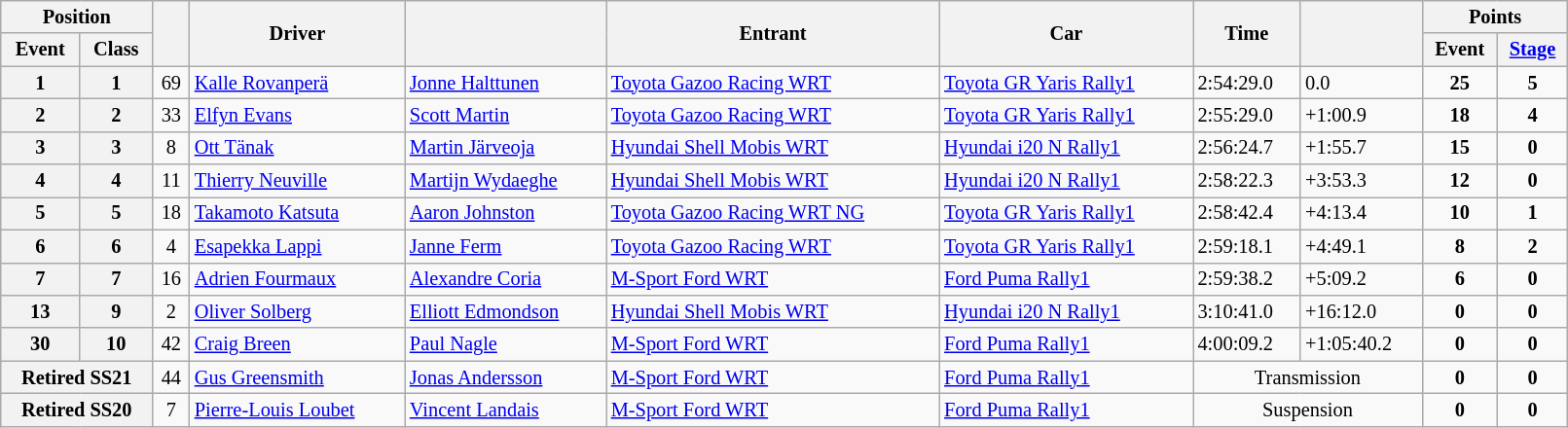<table class="wikitable" width=85% style="font-size:85%">
<tr>
<th colspan="2">Position</th>
<th rowspan="2"></th>
<th rowspan="2">Driver</th>
<th rowspan="2"></th>
<th rowspan="2">Entrant</th>
<th rowspan="2">Car</th>
<th rowspan="2">Time</th>
<th rowspan="2"></th>
<th colspan="2">Points</th>
</tr>
<tr>
<th>Event</th>
<th>Class</th>
<th>Event</th>
<th><a href='#'>Stage</a></th>
</tr>
<tr>
<th>1</th>
<th>1</th>
<td align="center">69</td>
<td><a href='#'>Kalle Rovanperä</a></td>
<td><a href='#'>Jonne Halttunen</a></td>
<td><a href='#'>Toyota Gazoo Racing WRT</a></td>
<td><a href='#'>Toyota GR Yaris Rally1</a></td>
<td>2:54:29.0</td>
<td>0.0</td>
<td align="center"><strong>25</strong></td>
<td align="center"><strong>5</strong></td>
</tr>
<tr>
<th>2</th>
<th>2</th>
<td align="center">33</td>
<td><a href='#'>Elfyn Evans</a></td>
<td><a href='#'>Scott Martin</a></td>
<td><a href='#'>Toyota Gazoo Racing WRT</a></td>
<td><a href='#'>Toyota GR Yaris Rally1</a></td>
<td>2:55:29.0</td>
<td>+1:00.9</td>
<td align="center"><strong>18</strong></td>
<td align="center"><strong>4</strong></td>
</tr>
<tr>
<th>3</th>
<th>3</th>
<td align="center">8</td>
<td><a href='#'>Ott Tänak</a></td>
<td><a href='#'>Martin Järveoja</a></td>
<td><a href='#'>Hyundai Shell Mobis WRT</a></td>
<td><a href='#'>Hyundai i20 N Rally1</a></td>
<td>2:56:24.7</td>
<td>+1:55.7</td>
<td align="center"><strong>15</strong></td>
<td align="center"><strong>0</strong></td>
</tr>
<tr>
<th>4</th>
<th>4</th>
<td align="center">11</td>
<td><a href='#'>Thierry Neuville</a></td>
<td><a href='#'>Martijn Wydaeghe</a></td>
<td><a href='#'>Hyundai Shell Mobis WRT</a></td>
<td><a href='#'>Hyundai i20 N Rally1</a></td>
<td>2:58:22.3</td>
<td>+3:53.3</td>
<td align="center"><strong>12</strong></td>
<td align="center"><strong>0</strong></td>
</tr>
<tr>
<th>5</th>
<th>5</th>
<td align="center">18</td>
<td><a href='#'>Takamoto Katsuta</a></td>
<td><a href='#'>Aaron Johnston</a></td>
<td><a href='#'>Toyota Gazoo Racing WRT NG</a></td>
<td><a href='#'>Toyota GR Yaris Rally1</a></td>
<td>2:58:42.4</td>
<td>+4:13.4</td>
<td align="center"><strong>10</strong></td>
<td align="center"><strong>1</strong></td>
</tr>
<tr>
<th>6</th>
<th>6</th>
<td align="center">4</td>
<td><a href='#'>Esapekka Lappi</a></td>
<td><a href='#'>Janne Ferm</a></td>
<td><a href='#'>Toyota Gazoo Racing WRT</a></td>
<td><a href='#'>Toyota GR Yaris Rally1</a></td>
<td>2:59:18.1</td>
<td>+4:49.1</td>
<td align="center"><strong>8</strong></td>
<td align="center"><strong>2</strong></td>
</tr>
<tr>
<th>7</th>
<th>7</th>
<td align="center">16</td>
<td><a href='#'>Adrien Fourmaux</a></td>
<td><a href='#'>Alexandre Coria</a></td>
<td><a href='#'>M-Sport Ford WRT</a></td>
<td><a href='#'>Ford Puma Rally1</a></td>
<td>2:59:38.2</td>
<td>+5:09.2</td>
<td align="center"><strong>6</strong></td>
<td align="center"><strong>0</strong></td>
</tr>
<tr>
<th>13</th>
<th>9</th>
<td align="center">2</td>
<td><a href='#'>Oliver Solberg</a></td>
<td><a href='#'>Elliott Edmondson</a></td>
<td><a href='#'>Hyundai Shell Mobis WRT</a></td>
<td><a href='#'>Hyundai i20 N Rally1</a></td>
<td>3:10:41.0</td>
<td>+16:12.0</td>
<td align="center"><strong>0</strong></td>
<td align="center"><strong>0</strong></td>
</tr>
<tr>
<th>30</th>
<th>10</th>
<td align="center">42</td>
<td><a href='#'>Craig Breen</a></td>
<td><a href='#'>Paul Nagle</a></td>
<td><a href='#'>M-Sport Ford WRT</a></td>
<td><a href='#'>Ford Puma Rally1</a></td>
<td>4:00:09.2</td>
<td>+1:05:40.2</td>
<td align="center"><strong>0</strong></td>
<td align="center"><strong>0</strong></td>
</tr>
<tr>
<th colspan="2">Retired SS21</th>
<td align="center">44</td>
<td><a href='#'>Gus Greensmith</a></td>
<td><a href='#'>Jonas Andersson</a></td>
<td><a href='#'>M-Sport Ford WRT</a></td>
<td><a href='#'>Ford Puma Rally1</a></td>
<td colspan="2" align="center">Transmission</td>
<td align="center"><strong>0</strong></td>
<td align="center"><strong>0</strong></td>
</tr>
<tr>
<th colspan="2">Retired SS20</th>
<td align="center">7</td>
<td><a href='#'>Pierre-Louis Loubet</a></td>
<td><a href='#'>Vincent Landais</a></td>
<td><a href='#'>M-Sport Ford WRT</a></td>
<td><a href='#'>Ford Puma Rally1</a></td>
<td colspan="2" align="center">Suspension</td>
<td align="center"><strong>0</strong></td>
<td align="center"><strong>0</strong></td>
</tr>
</table>
